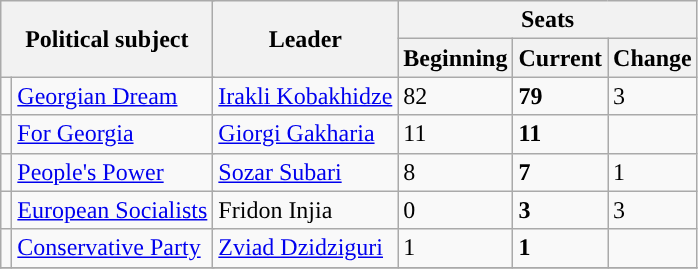<table class="wikitable">
<tr>
<th colspan="3" rowspan="2">Political subject</th>
<th rowspan="2">Leader</th>
<th colspan="3">Seats</th>
</tr>
<tr>
<th>Beginning</th>
<th>Current</th>
<th>Change</th>
</tr>
<tr>
<td style="background:"></td>
<td colspan="2"><a href='#'>Georgian Dream</a></td>
<td><a href='#'>Irakli Kobakhidze</a></td>
<td>82</td>
<td><strong>79</strong></td>
<td> 3</td>
</tr>
<tr>
<td style="background:"></td>
<td colspan="2"><a href='#'>For Georgia</a></td>
<td><a href='#'>Giorgi Gakharia</a></td>
<td>11</td>
<td><strong>11</strong></td>
<td></td>
</tr>
<tr>
<td style="background:"></td>
<td colspan="2"><a href='#'>People's Power</a></td>
<td><a href='#'>Sozar Subari</a></td>
<td>8</td>
<td><strong>7</strong></td>
<td> 1</td>
</tr>
<tr>
<td style="background:"></td>
<td colspan="2"><a href='#'>European Socialists</a></td>
<td>Fridon Injia</td>
<td>0</td>
<td><strong>3</strong></td>
<td> 3</td>
</tr>
<tr>
<td style="background:"></td>
<td colspan="2"><a href='#'>Conservative Party</a></td>
<td><a href='#'>Zviad Dzidziguri</a></td>
<td>1</td>
<td><strong>1</strong></td>
<td></td>
</tr>
<tr>
</tr>
</table>
